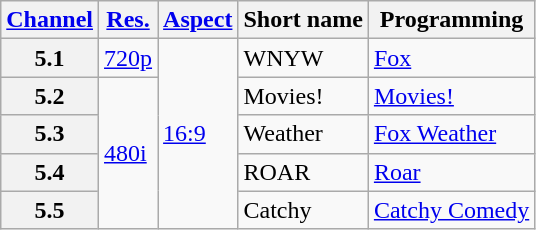<table class="wikitable">
<tr>
<th scope = "col"><a href='#'>Channel</a></th>
<th scope = "col"><a href='#'>Res.</a></th>
<th scope = "col"><a href='#'>Aspect</a></th>
<th scope = "col">Short name</th>
<th scope = "col">Programming</th>
</tr>
<tr>
<th scope = "row">5.1</th>
<td><a href='#'>720p</a></td>
<td rowspan=5><a href='#'>16:9</a></td>
<td>WNYW</td>
<td><a href='#'>Fox</a></td>
</tr>
<tr>
<th scope = "row">5.2</th>
<td rowspan="4"><a href='#'>480i</a></td>
<td>Movies!</td>
<td><a href='#'>Movies!</a></td>
</tr>
<tr>
<th scope = "row">5.3</th>
<td>Weather</td>
<td><a href='#'>Fox Weather</a></td>
</tr>
<tr>
<th scope = "row">5.4</th>
<td>ROAR</td>
<td><a href='#'>Roar</a></td>
</tr>
<tr>
<th scope = "row">5.5</th>
<td>Catchy</td>
<td><a href='#'>Catchy Comedy</a></td>
</tr>
</table>
